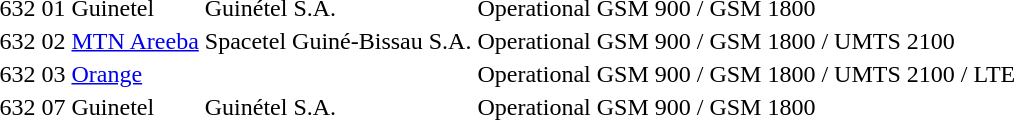<table>
<tr>
<td>632</td>
<td>01</td>
<td>Guinetel</td>
<td>Guinétel S.A.</td>
<td>Operational</td>
<td>GSM 900 / GSM 1800</td>
<td></td>
</tr>
<tr>
<td>632</td>
<td>02</td>
<td><a href='#'>MTN Areeba</a></td>
<td>Spacetel Guiné-Bissau S.A.</td>
<td>Operational</td>
<td>GSM 900 / GSM 1800 / UMTS 2100</td>
<td></td>
</tr>
<tr>
<td>632</td>
<td>03</td>
<td><a href='#'>Orange</a></td>
<td></td>
<td>Operational</td>
<td>GSM 900 / GSM 1800 / UMTS 2100 / LTE</td>
<td></td>
</tr>
<tr>
<td>632</td>
<td>07</td>
<td>Guinetel</td>
<td>Guinétel S.A.</td>
<td>Operational</td>
<td>GSM 900 / GSM 1800</td>
<td></td>
</tr>
</table>
